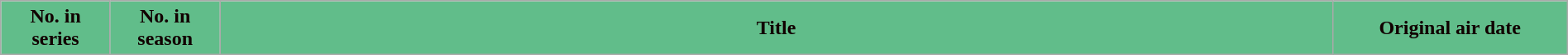<table class="wikitable plainrowheaders" style="width:100%; margin:auto; background:#fff;">
<tr>
<th scope="col" style="background:#61BD8A; color:#100; width:7%;">No. in<br>series</th>
<th scope="col" style="background:#61BD8A; color:#100; width:7%;">No. in<br>season</th>
<th scope="col" style="background:#61BD8A; color:#100;">Title</th>
<th scope="col" style="background:#61BD8A; color:#100; width:15%;">Original air date<br>










</th>
</tr>
</table>
